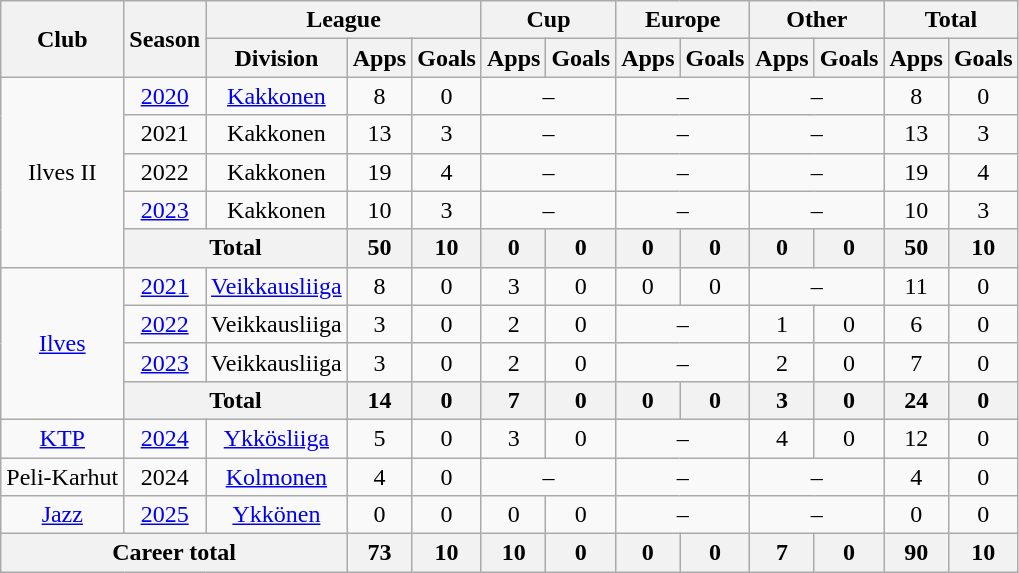<table class="wikitable" style="text-align: center">
<tr>
<th rowspan="2">Club</th>
<th rowspan="2">Season</th>
<th colspan="3">League</th>
<th colspan="2">Cup</th>
<th colspan="2">Europe</th>
<th colspan="2">Other</th>
<th colspan="2">Total</th>
</tr>
<tr>
<th>Division</th>
<th>Apps</th>
<th>Goals</th>
<th>Apps</th>
<th>Goals</th>
<th>Apps</th>
<th>Goals</th>
<th>Apps</th>
<th>Goals</th>
<th>Apps</th>
<th>Goals</th>
</tr>
<tr>
<td rowspan=5>Ilves II</td>
<td><a href='#'>2020</a></td>
<td><a href='#'>Kakkonen</a></td>
<td>8</td>
<td>0</td>
<td colspan="2">–</td>
<td colspan="2">–</td>
<td colspan="2">–</td>
<td>8</td>
<td>0</td>
</tr>
<tr>
<td>2021</td>
<td>Kakkonen</td>
<td>13</td>
<td>3</td>
<td colspan="2">–</td>
<td colspan="2">–</td>
<td colspan="2">–</td>
<td>13</td>
<td>3</td>
</tr>
<tr>
<td>2022</td>
<td>Kakkonen</td>
<td>19</td>
<td>4</td>
<td colspan="2">–</td>
<td colspan="2">–</td>
<td colspan="2">–</td>
<td>19</td>
<td>4</td>
</tr>
<tr>
<td><a href='#'>2023</a></td>
<td>Kakkonen</td>
<td>10</td>
<td>3</td>
<td colspan="2">–</td>
<td colspan="2">–</td>
<td colspan="2">–</td>
<td>10</td>
<td>3</td>
</tr>
<tr>
<th colspan=2>Total</th>
<th>50</th>
<th>10</th>
<th>0</th>
<th>0</th>
<th>0</th>
<th>0</th>
<th>0</th>
<th>0</th>
<th>50</th>
<th>10</th>
</tr>
<tr>
<td rowspan=4><a href='#'>Ilves</a></td>
<td><a href='#'>2021</a></td>
<td><a href='#'>Veikkausliiga</a></td>
<td>8</td>
<td>0</td>
<td>3</td>
<td>0</td>
<td>0</td>
<td>0</td>
<td colspan="2">–</td>
<td>11</td>
<td>0</td>
</tr>
<tr>
<td><a href='#'>2022</a></td>
<td>Veikkausliiga</td>
<td>3</td>
<td>0</td>
<td>2</td>
<td>0</td>
<td colspan=2>–</td>
<td>1</td>
<td>0</td>
<td>6</td>
<td>0</td>
</tr>
<tr>
<td><a href='#'>2023</a></td>
<td>Veikkausliiga</td>
<td>3</td>
<td>0</td>
<td>2</td>
<td>0</td>
<td colspan=2>–</td>
<td>2</td>
<td>0</td>
<td>7</td>
<td>0</td>
</tr>
<tr>
<th colspan=2>Total</th>
<th>14</th>
<th>0</th>
<th>7</th>
<th>0</th>
<th>0</th>
<th>0</th>
<th>3</th>
<th>0</th>
<th>24</th>
<th>0</th>
</tr>
<tr>
<td><a href='#'>KTP</a></td>
<td><a href='#'>2024</a></td>
<td><a href='#'>Ykkösliiga</a></td>
<td>5</td>
<td>0</td>
<td>3</td>
<td>0</td>
<td colspan=2>–</td>
<td>4</td>
<td>0</td>
<td>12</td>
<td>0</td>
</tr>
<tr>
<td>Peli-Karhut</td>
<td>2024</td>
<td><a href='#'>Kolmonen</a></td>
<td>4</td>
<td>0</td>
<td colspan=2>–</td>
<td colspan=2>–</td>
<td colspan=2>–</td>
<td>4</td>
<td>0</td>
</tr>
<tr>
<td><a href='#'>Jazz</a></td>
<td><a href='#'>2025</a></td>
<td><a href='#'>Ykkönen</a></td>
<td>0</td>
<td>0</td>
<td>0</td>
<td>0</td>
<td colspan=2>–</td>
<td colspan=2>–</td>
<td>0</td>
<td>0</td>
</tr>
<tr>
<th colspan=3>Career total</th>
<th>73</th>
<th>10</th>
<th>10</th>
<th>0</th>
<th>0</th>
<th>0</th>
<th>7</th>
<th>0</th>
<th>90</th>
<th>10</th>
</tr>
</table>
